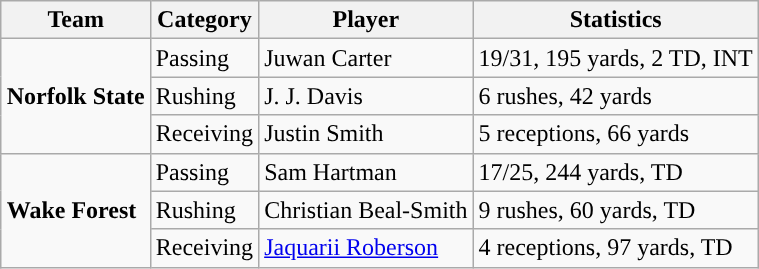<table class="wikitable" style="float: right;">
<tr>
<th>Team</th>
<th>Category</th>
<th>Player</th>
<th>Statistics</th>
</tr>
<tr>
<td rowspan=3><strong>Norfolk State</strong></td>
<td>Passing</td>
<td>Juwan Carter</td>
<td>19/31, 195 yards, 2 TD, INT</td>
</tr>
<tr>
<td>Rushing</td>
<td>J. J. Davis</td>
<td>6 rushes, 42 yards</td>
</tr>
<tr>
<td>Receiving</td>
<td>Justin Smith</td>
<td>5 receptions, 66 yards</td>
</tr>
<tr>
<td rowspan=3><strong>Wake Forest</strong></td>
<td>Passing</td>
<td>Sam Hartman</td>
<td>17/25, 244 yards, TD</td>
</tr>
<tr>
<td>Rushing</td>
<td>Christian Beal-Smith</td>
<td>9 rushes, 60 yards, TD</td>
</tr>
<tr>
<td>Receiving</td>
<td><a href='#'>Jaquarii Roberson</a></td>
<td>4 receptions, 97 yards, TD</td>
</tr>
</table>
